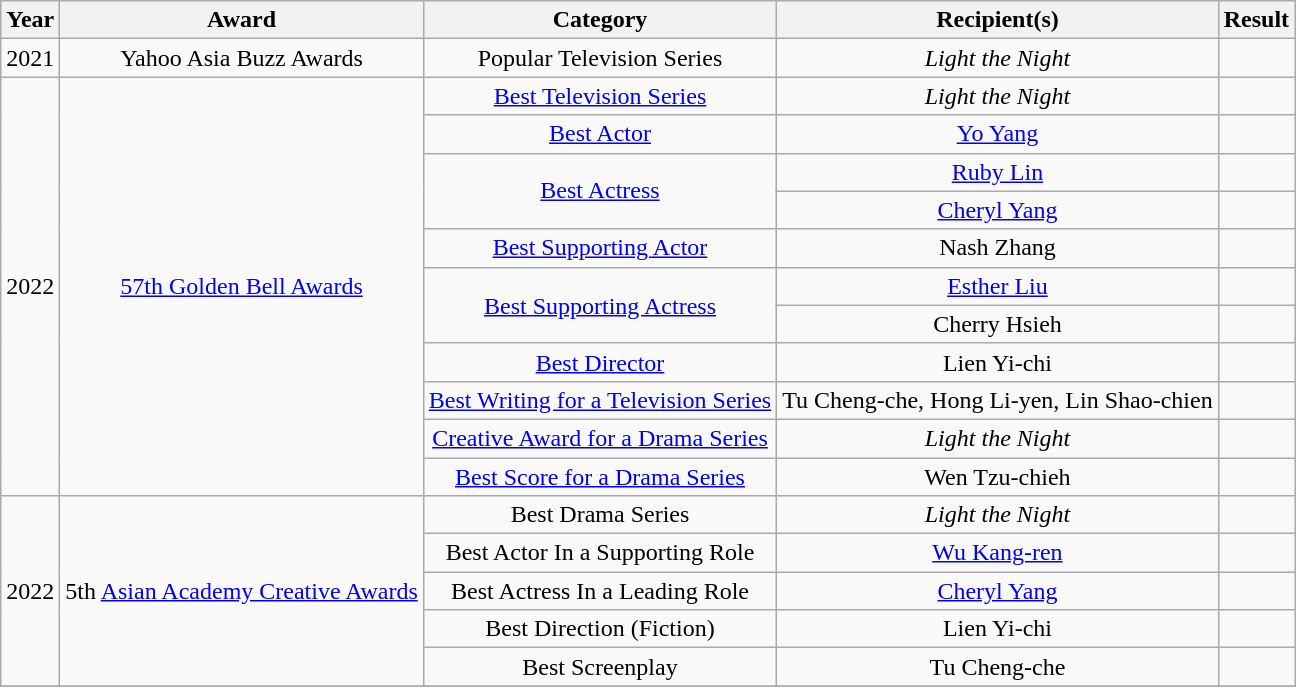<table class="wikitable sortable plainrowheaders" style="text-align:center;">
<tr>
<th>Year</th>
<th>Award</th>
<th>Category</th>
<th>Recipient(s)</th>
<th>Result</th>
</tr>
<tr>
<td>2021</td>
<td>Yahoo Asia Buzz Awards</td>
<td>Popular Television Series</td>
<td><em>Light the Night</em></td>
<td></td>
</tr>
<tr>
<td rowspan="11">2022</td>
<td rowspan="11"><a href='#'>57th Golden Bell Awards</a></td>
<td><a href='#'>Best Television Series</a></td>
<td><em>Light the Night</em></td>
<td></td>
</tr>
<tr>
<td><a href='#'>Best Actor</a></td>
<td><a href='#'>Yo Yang</a></td>
<td></td>
</tr>
<tr>
<td rowspan="2"><a href='#'>Best Actress</a></td>
<td><a href='#'>Ruby Lin</a></td>
<td></td>
</tr>
<tr>
<td><a href='#'>Cheryl Yang</a></td>
<td></td>
</tr>
<tr>
<td><a href='#'>Best Supporting Actor</a></td>
<td>Nash Zhang</td>
<td></td>
</tr>
<tr>
<td rowspan="2"><a href='#'>Best Supporting Actress</a></td>
<td><a href='#'>Esther Liu</a></td>
<td></td>
</tr>
<tr>
<td>Cherry Hsieh</td>
<td></td>
</tr>
<tr>
<td><a href='#'>Best Director</a></td>
<td>Lien Yi-chi</td>
<td></td>
</tr>
<tr>
<td><a href='#'>Best Writing for a Television Series</a></td>
<td>Tu Cheng-che, Hong Li-yen, Lin Shao-chien</td>
<td></td>
</tr>
<tr>
<td><a href='#'>Creative Award for a Drama Series</a></td>
<td><em>Light the Night</em></td>
<td></td>
</tr>
<tr>
<td><a href='#'>Best Score for a Drama Series</a></td>
<td>Wen Tzu-chieh</td>
<td></td>
</tr>
<tr>
<td rowspan="5">2022</td>
<td rowspan="5">5th <a href='#'>Asian Academy Creative Awards</a></td>
<td>Best Drama Series</td>
<td><em>Light the Night</em></td>
<td></td>
</tr>
<tr>
<td>Best Actor In a Supporting Role</td>
<td><a href='#'>Wu Kang-ren</a></td>
<td></td>
</tr>
<tr>
<td>Best Actress In a Leading Role</td>
<td><a href='#'>Cheryl Yang</a></td>
<td></td>
</tr>
<tr>
<td>Best Direction (Fiction)</td>
<td>Lien Yi-chi</td>
<td></td>
</tr>
<tr>
<td>Best Screenplay</td>
<td>Tu Cheng-che</td>
<td></td>
</tr>
<tr>
</tr>
</table>
